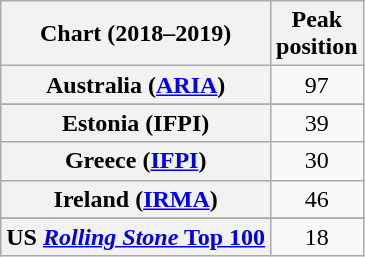<table class="wikitable sortable plainrowheaders" style="text-align:center">
<tr>
<th scope="col">Chart (2018–2019)</th>
<th scope="col">Peak<br>position</th>
</tr>
<tr>
<th scope="row">Australia (<a href='#'>ARIA</a>)</th>
<td>97</td>
</tr>
<tr>
</tr>
<tr>
<th scope="row">Estonia (IFPI)</th>
<td>39</td>
</tr>
<tr>
<th scope="row">Greece (<a href='#'>IFPI</a>)</th>
<td>30</td>
</tr>
<tr>
<th scope="row">Ireland (<a href='#'>IRMA</a>)</th>
<td>46</td>
</tr>
<tr>
</tr>
<tr>
</tr>
<tr>
</tr>
<tr>
</tr>
<tr>
<th scope="row">US <a href='#'><em>Rolling Stone</em> Top 100</a></th>
<td>18</td>
</tr>
</table>
